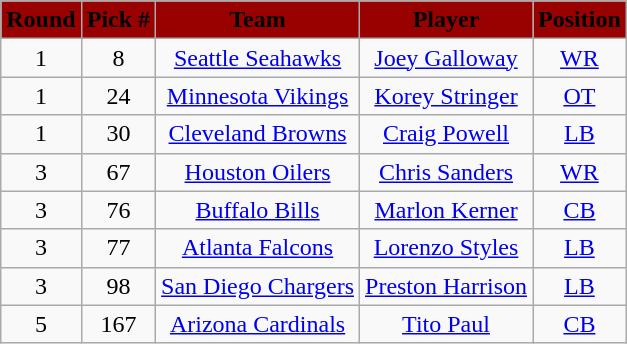<table class="wikitable" style="text-align:center">
<tr style="background:#900;">
<td><strong><span>Round</span></strong></td>
<td><strong><span>Pick #</span></strong></td>
<td><strong><span>Team</span></strong></td>
<td><strong><span>Player</span></strong></td>
<td><strong><span>Position</span></strong></td>
</tr>
<tr>
<td>1</td>
<td align=center>8</td>
<td><a href='#'>Seattle Seahawks</a></td>
<td><a href='#'>Joey Galloway</a></td>
<td><a href='#'>WR</a></td>
</tr>
<tr>
<td>1</td>
<td align=center>24</td>
<td><a href='#'>Minnesota Vikings</a></td>
<td><a href='#'>Korey Stringer</a></td>
<td><a href='#'>OT</a></td>
</tr>
<tr>
<td>1</td>
<td align=center>30</td>
<td><a href='#'>Cleveland Browns</a></td>
<td><a href='#'>Craig Powell</a></td>
<td><a href='#'>LB</a></td>
</tr>
<tr>
<td>3</td>
<td align=center>67</td>
<td><a href='#'>Houston Oilers</a></td>
<td><a href='#'>Chris Sanders</a></td>
<td><a href='#'>WR</a></td>
</tr>
<tr>
<td>3</td>
<td align=center>76</td>
<td><a href='#'>Buffalo Bills</a></td>
<td><a href='#'>Marlon Kerner</a></td>
<td><a href='#'>CB</a></td>
</tr>
<tr>
<td>3</td>
<td align=center>77</td>
<td><a href='#'>Atlanta Falcons</a></td>
<td><a href='#'>Lorenzo Styles</a></td>
<td><a href='#'>LB</a></td>
</tr>
<tr>
<td>3</td>
<td align=center>98</td>
<td><a href='#'>San Diego Chargers</a></td>
<td><a href='#'>Preston Harrison</a></td>
<td><a href='#'>LB</a></td>
</tr>
<tr>
<td>5</td>
<td align=center>167</td>
<td><a href='#'>Arizona Cardinals</a></td>
<td><a href='#'>Tito Paul</a></td>
<td><a href='#'>CB</a></td>
</tr>
</table>
